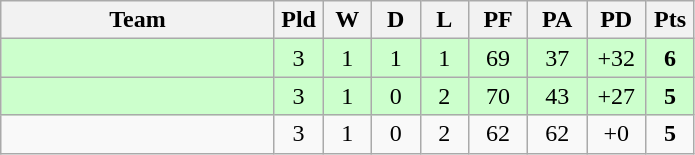<table class="wikitable" style="text-align:center;">
<tr>
<th width=175>Team</th>
<th width=25 abbr="Played">Pld</th>
<th width=25 abbr="Won">W</th>
<th width=25 abbr="Drawn">D</th>
<th width=25 abbr="Lost">L</th>
<th width=32 abbr="Points for">PF</th>
<th width=32 abbr="Points against">PA</th>
<th width=32 abbr="Points difference">PD</th>
<th width=25 abbr="Points">Pts</th>
</tr>
<tr bgcolor=ccffcc>
<td align=left></td>
<td>3</td>
<td>1</td>
<td>1</td>
<td>1</td>
<td>69</td>
<td>37</td>
<td>+32</td>
<td><strong>6</strong></td>
</tr>
<tr bgcolor=ccffcc>
<td align=left></td>
<td>3</td>
<td>1</td>
<td>0</td>
<td>2</td>
<td>70</td>
<td>43</td>
<td>+27</td>
<td><strong>5</strong></td>
</tr>
<tr>
<td align=left></td>
<td>3</td>
<td>1</td>
<td>0</td>
<td>2</td>
<td>62</td>
<td>62</td>
<td>+0</td>
<td><strong>5</strong></td>
</tr>
</table>
